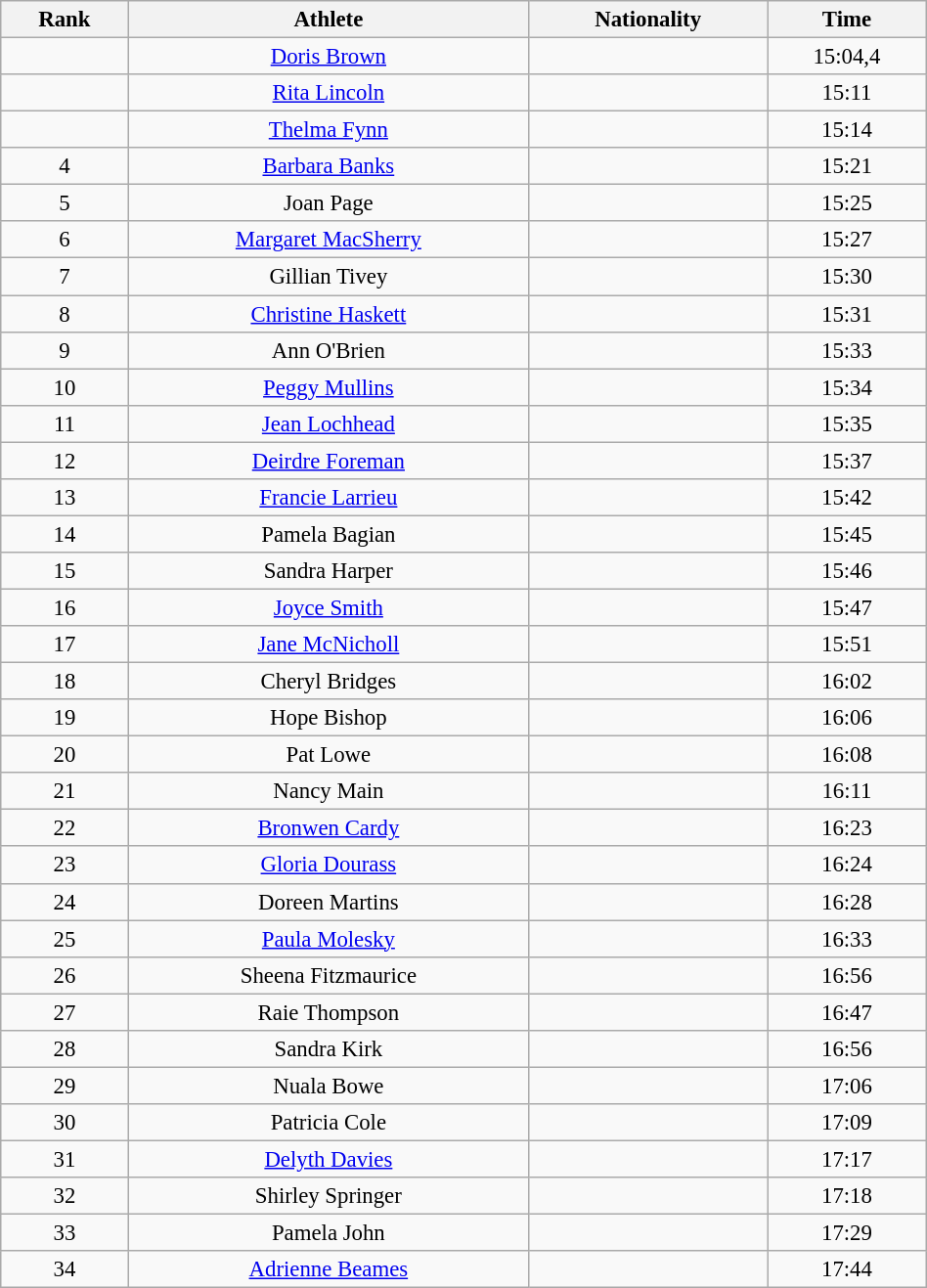<table class="wikitable sortable" style=" text-align:center; font-size:95%;" width="50%">
<tr>
<th>Rank</th>
<th>Athlete</th>
<th>Nationality</th>
<th>Time</th>
</tr>
<tr>
<td align=center></td>
<td><a href='#'>Doris Brown</a></td>
<td></td>
<td>15:04,4</td>
</tr>
<tr>
<td align=center></td>
<td><a href='#'>Rita Lincoln</a></td>
<td></td>
<td>15:11</td>
</tr>
<tr>
<td align=center></td>
<td><a href='#'>Thelma Fynn</a></td>
<td></td>
<td>15:14</td>
</tr>
<tr>
<td align=center>4</td>
<td><a href='#'>Barbara Banks</a></td>
<td></td>
<td>15:21</td>
</tr>
<tr>
<td align=center>5</td>
<td>Joan Page</td>
<td></td>
<td>15:25</td>
</tr>
<tr>
<td align=center>6</td>
<td><a href='#'>Margaret MacSherry</a></td>
<td></td>
<td>15:27</td>
</tr>
<tr>
<td align=center>7</td>
<td>Gillian Tivey</td>
<td></td>
<td>15:30</td>
</tr>
<tr>
<td align=center>8</td>
<td><a href='#'>Christine Haskett</a></td>
<td></td>
<td>15:31</td>
</tr>
<tr>
<td align=center>9</td>
<td>Ann O'Brien</td>
<td></td>
<td>15:33</td>
</tr>
<tr>
<td align=center>10</td>
<td><a href='#'>Peggy Mullins</a></td>
<td></td>
<td>15:34</td>
</tr>
<tr>
<td align=center>11</td>
<td><a href='#'>Jean Lochhead</a></td>
<td></td>
<td>15:35</td>
</tr>
<tr>
<td align=center>12</td>
<td><a href='#'>Deirdre Foreman</a></td>
<td></td>
<td>15:37</td>
</tr>
<tr>
<td align=center>13</td>
<td><a href='#'>Francie Larrieu</a></td>
<td></td>
<td>15:42</td>
</tr>
<tr>
<td align=center>14</td>
<td>Pamela Bagian</td>
<td></td>
<td>15:45</td>
</tr>
<tr>
<td align=center>15</td>
<td>Sandra Harper</td>
<td></td>
<td>15:46</td>
</tr>
<tr>
<td align=center>16</td>
<td><a href='#'>Joyce Smith</a></td>
<td></td>
<td>15:47</td>
</tr>
<tr>
<td align=center>17</td>
<td><a href='#'>Jane McNicholl</a></td>
<td></td>
<td>15:51</td>
</tr>
<tr>
<td align=center>18</td>
<td>Cheryl Bridges</td>
<td></td>
<td>16:02</td>
</tr>
<tr>
<td align=center>19</td>
<td>Hope Bishop</td>
<td></td>
<td>16:06</td>
</tr>
<tr>
<td align=center>20</td>
<td>Pat Lowe</td>
<td></td>
<td>16:08</td>
</tr>
<tr>
<td align=center>21</td>
<td>Nancy Main</td>
<td></td>
<td>16:11</td>
</tr>
<tr>
<td align=center>22</td>
<td><a href='#'>Bronwen Cardy</a></td>
<td></td>
<td>16:23</td>
</tr>
<tr>
<td align=center>23</td>
<td><a href='#'>Gloria Dourass</a></td>
<td></td>
<td>16:24</td>
</tr>
<tr>
<td align=center>24</td>
<td>Doreen Martins</td>
<td></td>
<td>16:28</td>
</tr>
<tr>
<td align=center>25</td>
<td><a href='#'>Paula Molesky</a></td>
<td></td>
<td>16:33</td>
</tr>
<tr>
<td align=center>26</td>
<td>Sheena Fitzmaurice</td>
<td></td>
<td>16:56</td>
</tr>
<tr>
<td align=center>27</td>
<td>Raie Thompson</td>
<td></td>
<td>16:47</td>
</tr>
<tr>
<td align=center>28</td>
<td>Sandra Kirk</td>
<td></td>
<td>16:56</td>
</tr>
<tr>
<td align=center>29</td>
<td>Nuala Bowe</td>
<td></td>
<td>17:06</td>
</tr>
<tr>
<td align=center>30</td>
<td>Patricia Cole</td>
<td></td>
<td>17:09</td>
</tr>
<tr>
<td align=center>31</td>
<td><a href='#'>Delyth Davies</a></td>
<td></td>
<td>17:17</td>
</tr>
<tr>
<td align=center>32</td>
<td>Shirley Springer</td>
<td></td>
<td>17:18</td>
</tr>
<tr>
<td align=center>33</td>
<td>Pamela John</td>
<td></td>
<td>17:29</td>
</tr>
<tr>
<td align=center>34</td>
<td><a href='#'>Adrienne Beames</a></td>
<td></td>
<td>17:44</td>
</tr>
</table>
